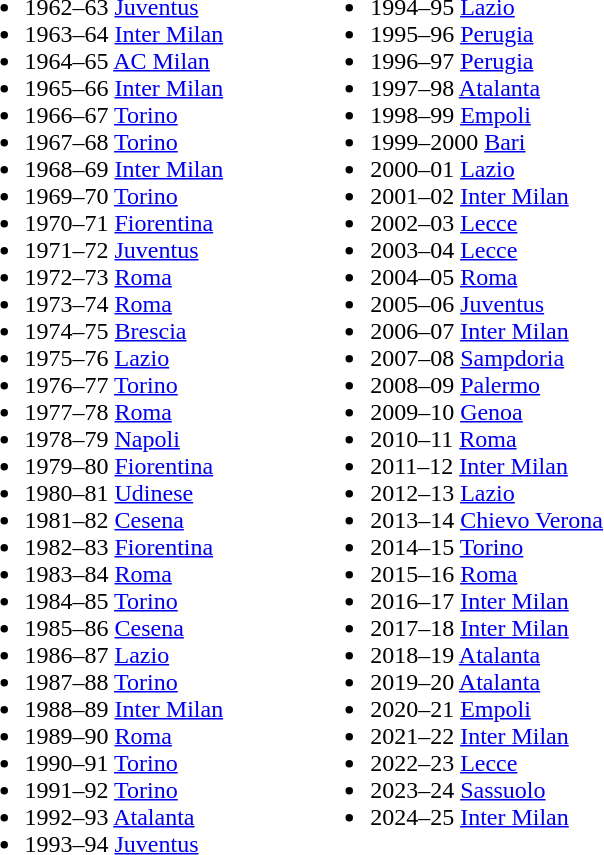<table>
<tr>
<td valign="top"><br><ul><li>1962–63 <a href='#'>Juventus</a></li><li>1963–64 <a href='#'>Inter Milan</a></li><li>1964–65 <a href='#'>AC Milan</a></li><li>1965–66 <a href='#'>Inter Milan</a></li><li>1966–67 <a href='#'>Torino</a></li><li>1967–68 <a href='#'>Torino</a></li><li>1968–69 <a href='#'>Inter Milan</a></li><li>1969–70 <a href='#'>Torino</a></li><li>1970–71 <a href='#'>Fiorentina</a></li><li>1971–72 <a href='#'>Juventus</a></li><li>1972–73 <a href='#'>Roma</a></li><li>1973–74 <a href='#'>Roma</a></li><li>1974–75 <a href='#'>Brescia</a></li><li>1975–76 <a href='#'>Lazio</a></li><li>1976–77 <a href='#'>Torino</a></li><li>1977–78 <a href='#'>Roma</a></li><li>1978–79 <a href='#'>Napoli</a></li><li>1979–80 <a href='#'>Fiorentina</a></li><li>1980–81 <a href='#'>Udinese</a></li><li>1981–82 <a href='#'>Cesena</a></li><li>1982–83 <a href='#'>Fiorentina</a></li><li>1983–84 <a href='#'>Roma</a></li><li>1984–85 <a href='#'>Torino</a></li><li>1985–86 <a href='#'>Cesena</a></li><li>1986–87 <a href='#'>Lazio</a></li><li>1987–88 <a href='#'>Torino</a></li><li>1988–89 <a href='#'>Inter Milan</a></li><li>1989–90 <a href='#'>Roma</a></li><li>1990–91 <a href='#'>Torino</a></li><li>1991–92 <a href='#'>Torino</a></li><li>1992–93 <a href='#'>Atalanta</a></li><li>1993–94 <a href='#'>Juventus</a></li></ul></td>
<td width="50"> </td>
<td valign="top"><br><ul><li>1994–95 <a href='#'>Lazio</a></li><li>1995–96 <a href='#'>Perugia</a></li><li>1996–97 <a href='#'>Perugia</a></li><li>1997–98 <a href='#'>Atalanta</a></li><li>1998–99 <a href='#'>Empoli</a></li><li>1999–2000 <a href='#'>Bari</a></li><li>2000–01 <a href='#'>Lazio</a></li><li>2001–02 <a href='#'>Inter Milan</a></li><li>2002–03 <a href='#'>Lecce</a></li><li>2003–04 <a href='#'>Lecce</a></li><li>2004–05 <a href='#'>Roma</a></li><li>2005–06 <a href='#'>Juventus</a></li><li>2006–07 <a href='#'>Inter Milan</a></li><li>2007–08 <a href='#'>Sampdoria</a></li><li>2008–09 <a href='#'>Palermo</a></li><li>2009–10 <a href='#'>Genoa</a></li><li>2010–11 <a href='#'>Roma</a></li><li>2011–12 <a href='#'>Inter Milan</a></li><li>2012–13 <a href='#'>Lazio</a></li><li>2013–14 <a href='#'>Chievo Verona</a></li><li>2014–15 <a href='#'>Torino</a></li><li>2015–16 <a href='#'>Roma</a></li><li>2016–17 <a href='#'>Inter Milan</a></li><li>2017–18 <a href='#'>Inter Milan</a></li><li>2018–19 <a href='#'>Atalanta</a></li><li>2019–20 <a href='#'>Atalanta</a></li><li>2020–21 <a href='#'>Empoli</a></li><li>2021–22 <a href='#'>Inter Milan</a></li><li>2022–23 <a href='#'>Lecce</a></li><li>2023–24 <a href='#'>Sassuolo</a></li><li>2024–25 <a href='#'>Inter Milan</a></li></ul></td>
</tr>
</table>
